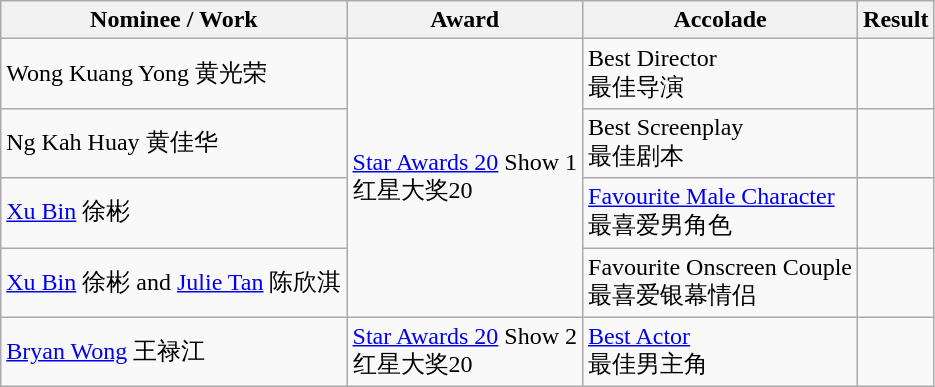<table class="wikitable">
<tr>
<th>Nominee / Work</th>
<th>Award</th>
<th>Accolade</th>
<th class="unsortable">Result</th>
</tr>
<tr>
<td>Wong Kuang Yong 黄光荣</td>
<td rowspan=4><a href='#'>Star Awards 20</a> Show 1<br>红星大奖20</td>
<td>Best Director <br> 最佳导演</td>
<td></td>
</tr>
<tr>
<td>Ng Kah Huay 黄佳华</td>
<td>Best Screenplay <br> 最佳剧本</td>
<td></td>
</tr>
<tr>
<td><a href='#'>Xu Bin</a> 徐彬</td>
<td><a href='#'>Favourite Male Character</a>  <br> 最喜爱男角色</td>
<td></td>
</tr>
<tr>
<td><a href='#'>Xu Bin</a> 徐彬 and <a href='#'>Julie Tan</a> 陈欣淇</td>
<td>Favourite Onscreen Couple <br> 最喜爱银幕情侣</td>
<td></td>
</tr>
<tr>
<td><a href='#'>Bryan Wong</a> 王禄江</td>
<td><a href='#'>Star Awards 20</a> Show 2<br> 红星大奖20</td>
<td><a href='#'>Best Actor</a> <br> 最佳男主角</td>
<td></td>
</tr>
</table>
